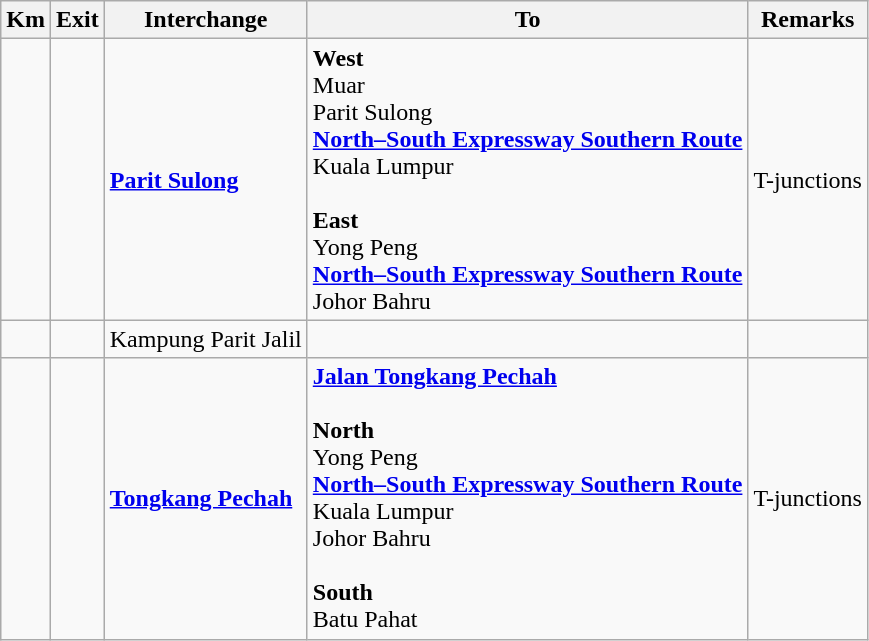<table class="wikitable">
<tr>
<th>Km</th>
<th>Exit</th>
<th>Interchange</th>
<th>To</th>
<th>Remarks</th>
</tr>
<tr>
<td></td>
<td></td>
<td><strong><a href='#'>Parit Sulong</a></strong></td>
<td><strong>West</strong><br> Muar<br> Parit Sulong<br>  <strong><a href='#'>North–South Expressway Southern Route</a></strong><br>Kuala Lumpur<br><br><strong>East</strong><br> Yong Peng<br>  <strong><a href='#'>North–South Expressway Southern Route</a></strong><br>Johor Bahru</td>
<td>T-junctions</td>
</tr>
<tr>
<td></td>
<td></td>
<td>Kampung Parit Jalil</td>
<td></td>
<td></td>
</tr>
<tr>
<td></td>
<td></td>
<td><strong><a href='#'>Tongkang Pechah</a></strong></td>
<td> <strong><a href='#'>Jalan Tongkang Pechah</a></strong><br><br><strong>North</strong><br> Yong Peng<br>  <strong><a href='#'>North–South Expressway Southern Route</a></strong><br>Kuala Lumpur<br>Johor Bahru<br><br><strong>South</strong><br> Batu Pahat</td>
<td>T-junctions</td>
</tr>
</table>
